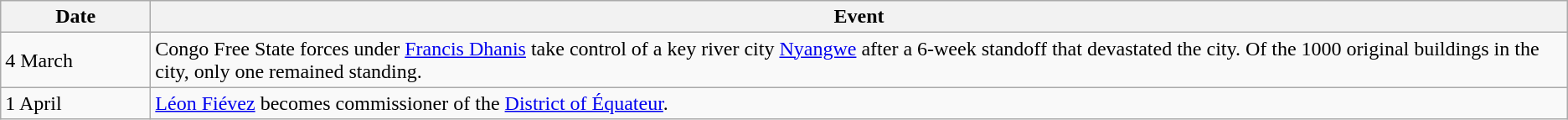<table class=wikitable>
<tr>
<th style="width:7em">Date</th>
<th>Event</th>
</tr>
<tr>
<td>4 March</td>
<td>Congo Free State forces under <a href='#'>Francis Dhanis</a> take control of a key river city <a href='#'>Nyangwe</a> after a 6-week standoff that devastated the city. Of the 1000 original buildings in the city, only one remained standing.</td>
</tr>
<tr>
<td>1 April</td>
<td><a href='#'>Léon Fiévez</a> becomes commissioner of the <a href='#'>District of Équateur</a>.</td>
</tr>
</table>
